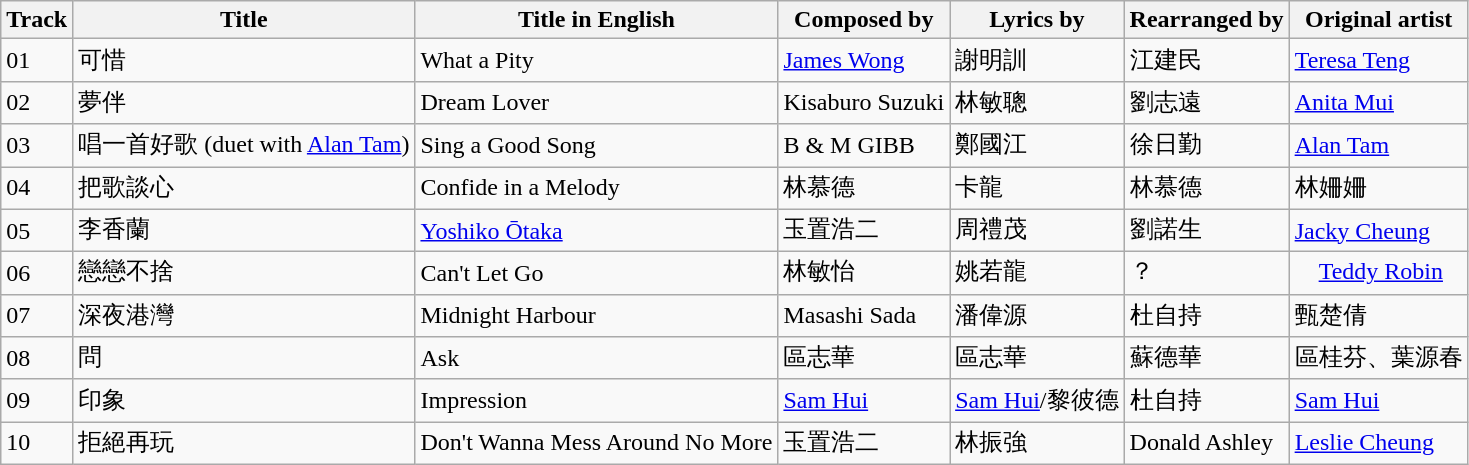<table class="wikitable">
<tr>
<th>Track</th>
<th>Title</th>
<th>Title in English</th>
<th>Composed by</th>
<th>Lyrics by</th>
<th>Rearranged by</th>
<th>Original artist</th>
</tr>
<tr>
<td>01</td>
<td>可惜</td>
<td>What a Pity</td>
<td><a href='#'>James Wong</a></td>
<td>謝明訓</td>
<td>江建民</td>
<td><a href='#'>Teresa Teng</a></td>
</tr>
<tr>
<td>02</td>
<td>夢伴</td>
<td>Dream Lover</td>
<td>Kisaburo Suzuki</td>
<td>林敏聰</td>
<td>劉志遠</td>
<td><a href='#'>Anita Mui</a></td>
</tr>
<tr>
<td>03</td>
<td>唱一首好歌 (duet with <a href='#'>Alan Tam</a>)</td>
<td>Sing a Good Song</td>
<td>B & M GIBB</td>
<td>鄭國江</td>
<td>徐日勤</td>
<td><a href='#'>Alan Tam</a></td>
</tr>
<tr>
<td>04</td>
<td>把歌談心</td>
<td>Confide in a Melody</td>
<td>林慕德</td>
<td>卡龍</td>
<td>林慕德</td>
<td>林姍姍</td>
</tr>
<tr>
<td>05</td>
<td>李香蘭</td>
<td><a href='#'>Yoshiko Ōtaka</a></td>
<td>玉置浩二</td>
<td>周禮茂</td>
<td>劉諾生</td>
<td><a href='#'>Jacky Cheung</a></td>
</tr>
<tr>
<td>06</td>
<td>戀戀不捨</td>
<td>Can't Let Go</td>
<td>林敏怡</td>
<td>姚若龍</td>
<td>？　</td>
<td>　<a href='#'>Teddy Robin</a></td>
</tr>
<tr>
<td>07</td>
<td>深夜港灣</td>
<td>Midnight Harbour</td>
<td>Masashi Sada</td>
<td>潘偉源</td>
<td>杜自持</td>
<td>甄楚倩</td>
</tr>
<tr>
<td>08</td>
<td>問</td>
<td>Ask</td>
<td>區志華</td>
<td>區志華</td>
<td>蘇德華</td>
<td>區桂芬、葉源春</td>
</tr>
<tr>
<td>09</td>
<td>印象</td>
<td>Impression</td>
<td><a href='#'>Sam Hui</a></td>
<td><a href='#'>Sam Hui</a>/黎彼德</td>
<td>杜自持</td>
<td><a href='#'>Sam Hui</a></td>
</tr>
<tr>
<td>10</td>
<td>拒絕再玩</td>
<td>Don't Wanna Mess Around No More</td>
<td>玉置浩二</td>
<td>林振強</td>
<td>Donald Ashley</td>
<td><a href='#'>Leslie Cheung</a></td>
</tr>
</table>
